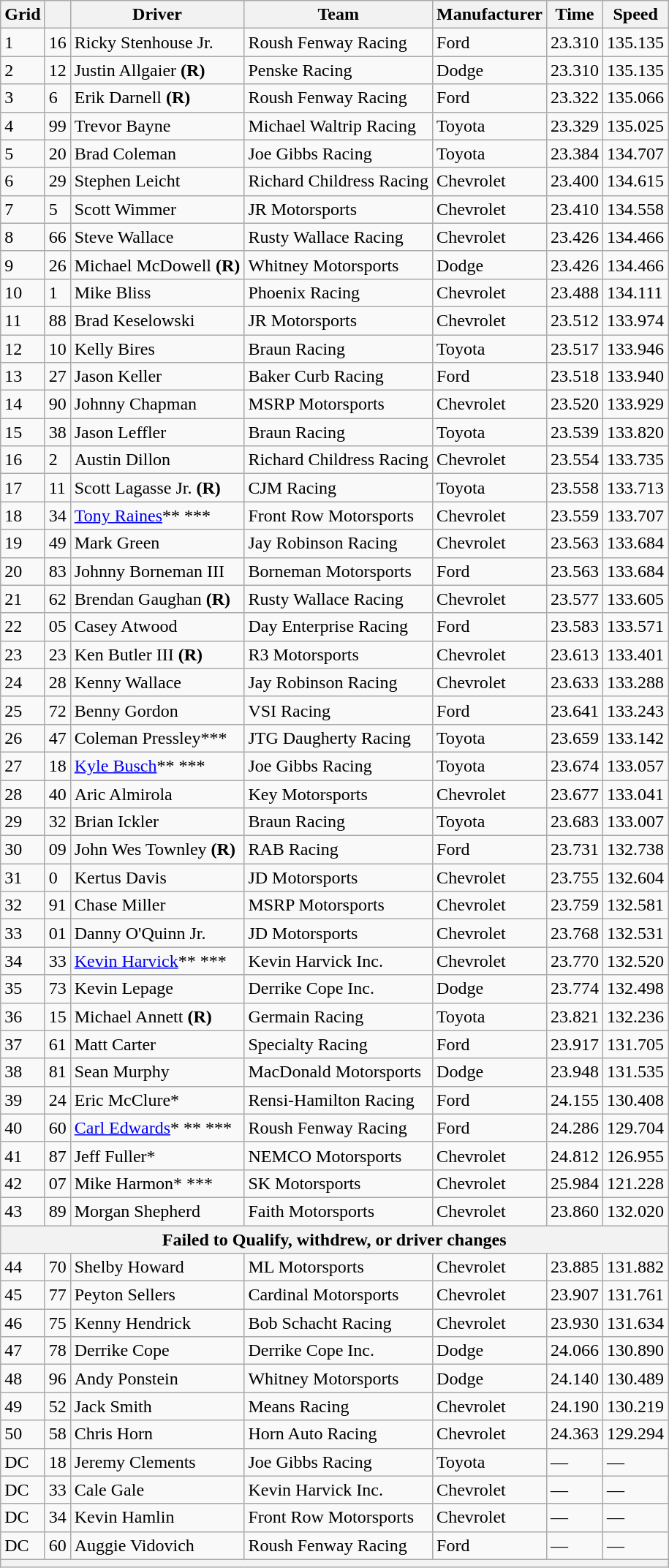<table class="wikitable">
<tr>
<th>Grid</th>
<th></th>
<th>Driver</th>
<th>Team</th>
<th>Manufacturer</th>
<th>Time</th>
<th>Speed</th>
</tr>
<tr>
<td>1</td>
<td>16</td>
<td>Ricky Stenhouse Jr.</td>
<td>Roush Fenway Racing</td>
<td>Ford</td>
<td>23.310</td>
<td>135.135</td>
</tr>
<tr>
<td>2</td>
<td>12</td>
<td>Justin Allgaier <strong>(R)</strong></td>
<td>Penske Racing</td>
<td>Dodge</td>
<td>23.310</td>
<td>135.135</td>
</tr>
<tr>
<td>3</td>
<td>6</td>
<td>Erik Darnell <strong>(R)</strong></td>
<td>Roush Fenway Racing</td>
<td>Ford</td>
<td>23.322</td>
<td>135.066</td>
</tr>
<tr>
<td>4</td>
<td>99</td>
<td>Trevor Bayne</td>
<td>Michael Waltrip Racing</td>
<td>Toyota</td>
<td>23.329</td>
<td>135.025</td>
</tr>
<tr>
<td>5</td>
<td>20</td>
<td>Brad Coleman</td>
<td>Joe Gibbs Racing</td>
<td>Toyota</td>
<td>23.384</td>
<td>134.707</td>
</tr>
<tr>
<td>6</td>
<td>29</td>
<td>Stephen Leicht</td>
<td>Richard Childress Racing</td>
<td>Chevrolet</td>
<td>23.400</td>
<td>134.615</td>
</tr>
<tr>
<td>7</td>
<td>5</td>
<td>Scott Wimmer</td>
<td>JR Motorsports</td>
<td>Chevrolet</td>
<td>23.410</td>
<td>134.558</td>
</tr>
<tr>
<td>8</td>
<td>66</td>
<td>Steve Wallace</td>
<td>Rusty Wallace Racing</td>
<td>Chevrolet</td>
<td>23.426</td>
<td>134.466</td>
</tr>
<tr>
<td>9</td>
<td>26</td>
<td>Michael McDowell <strong>(R)</strong></td>
<td>Whitney Motorsports</td>
<td>Dodge</td>
<td>23.426</td>
<td>134.466</td>
</tr>
<tr>
<td>10</td>
<td>1</td>
<td>Mike Bliss</td>
<td>Phoenix Racing</td>
<td>Chevrolet</td>
<td>23.488</td>
<td>134.111</td>
</tr>
<tr>
<td>11</td>
<td>88</td>
<td>Brad Keselowski</td>
<td>JR Motorsports</td>
<td>Chevrolet</td>
<td>23.512</td>
<td>133.974</td>
</tr>
<tr>
<td>12</td>
<td>10</td>
<td>Kelly Bires</td>
<td>Braun Racing</td>
<td>Toyota</td>
<td>23.517</td>
<td>133.946</td>
</tr>
<tr>
<td>13</td>
<td>27</td>
<td>Jason Keller</td>
<td>Baker Curb Racing</td>
<td>Ford</td>
<td>23.518</td>
<td>133.940</td>
</tr>
<tr>
<td>14</td>
<td>90</td>
<td>Johnny Chapman</td>
<td>MSRP Motorsports</td>
<td>Chevrolet</td>
<td>23.520</td>
<td>133.929</td>
</tr>
<tr>
<td>15</td>
<td>38</td>
<td>Jason Leffler</td>
<td>Braun Racing</td>
<td>Toyota</td>
<td>23.539</td>
<td>133.820</td>
</tr>
<tr>
<td>16</td>
<td>2</td>
<td>Austin Dillon</td>
<td>Richard Childress Racing</td>
<td>Chevrolet</td>
<td>23.554</td>
<td>133.735</td>
</tr>
<tr>
<td>17</td>
<td>11</td>
<td>Scott Lagasse Jr. <strong>(R)</strong></td>
<td>CJM Racing</td>
<td>Toyota</td>
<td>23.558</td>
<td>133.713</td>
</tr>
<tr>
<td>18</td>
<td>34</td>
<td><a href='#'>Tony Raines</a>** ***</td>
<td>Front Row Motorsports</td>
<td>Chevrolet</td>
<td>23.559</td>
<td>133.707</td>
</tr>
<tr>
<td>19</td>
<td>49</td>
<td>Mark Green</td>
<td>Jay Robinson Racing</td>
<td>Chevrolet</td>
<td>23.563</td>
<td>133.684</td>
</tr>
<tr>
<td>20</td>
<td>83</td>
<td>Johnny Borneman III</td>
<td>Borneman Motorsports</td>
<td>Ford</td>
<td>23.563</td>
<td>133.684</td>
</tr>
<tr>
<td>21</td>
<td>62</td>
<td>Brendan Gaughan <strong>(R)</strong></td>
<td>Rusty Wallace Racing</td>
<td>Chevrolet</td>
<td>23.577</td>
<td>133.605</td>
</tr>
<tr>
<td>22</td>
<td>05</td>
<td>Casey Atwood</td>
<td>Day Enterprise Racing</td>
<td>Ford</td>
<td>23.583</td>
<td>133.571</td>
</tr>
<tr>
<td>23</td>
<td>23</td>
<td>Ken Butler III <strong>(R)</strong></td>
<td>R3 Motorsports</td>
<td>Chevrolet</td>
<td>23.613</td>
<td>133.401</td>
</tr>
<tr>
<td>24</td>
<td>28</td>
<td>Kenny Wallace</td>
<td>Jay Robinson Racing</td>
<td>Chevrolet</td>
<td>23.633</td>
<td>133.288</td>
</tr>
<tr>
<td>25</td>
<td>72</td>
<td>Benny Gordon</td>
<td>VSI Racing</td>
<td>Ford</td>
<td>23.641</td>
<td>133.243</td>
</tr>
<tr>
<td>26</td>
<td>47</td>
<td>Coleman Pressley***</td>
<td>JTG Daugherty Racing</td>
<td>Toyota</td>
<td>23.659</td>
<td>133.142</td>
</tr>
<tr>
<td>27</td>
<td>18</td>
<td><a href='#'>Kyle Busch</a>** ***</td>
<td>Joe Gibbs Racing</td>
<td>Toyota</td>
<td>23.674</td>
<td>133.057</td>
</tr>
<tr>
<td>28</td>
<td>40</td>
<td>Aric Almirola</td>
<td>Key Motorsports</td>
<td>Chevrolet</td>
<td>23.677</td>
<td>133.041</td>
</tr>
<tr>
<td>29</td>
<td>32</td>
<td>Brian Ickler</td>
<td>Braun Racing</td>
<td>Toyota</td>
<td>23.683</td>
<td>133.007</td>
</tr>
<tr>
<td>30</td>
<td>09</td>
<td>John Wes Townley <strong>(R)</strong></td>
<td>RAB Racing</td>
<td>Ford</td>
<td>23.731</td>
<td>132.738</td>
</tr>
<tr>
<td>31</td>
<td>0</td>
<td>Kertus Davis</td>
<td>JD Motorsports</td>
<td>Chevrolet</td>
<td>23.755</td>
<td>132.604</td>
</tr>
<tr>
<td>32</td>
<td>91</td>
<td>Chase Miller</td>
<td>MSRP Motorsports</td>
<td>Chevrolet</td>
<td>23.759</td>
<td>132.581</td>
</tr>
<tr>
<td>33</td>
<td>01</td>
<td>Danny O'Quinn Jr.</td>
<td>JD Motorsports</td>
<td>Chevrolet</td>
<td>23.768</td>
<td>132.531</td>
</tr>
<tr>
<td>34</td>
<td>33</td>
<td><a href='#'>Kevin Harvick</a>** ***</td>
<td>Kevin Harvick Inc.</td>
<td>Chevrolet</td>
<td>23.770</td>
<td>132.520</td>
</tr>
<tr>
<td>35</td>
<td>73</td>
<td>Kevin Lepage</td>
<td>Derrike Cope Inc.</td>
<td>Dodge</td>
<td>23.774</td>
<td>132.498</td>
</tr>
<tr>
<td>36</td>
<td>15</td>
<td>Michael Annett <strong>(R)</strong></td>
<td>Germain Racing</td>
<td>Toyota</td>
<td>23.821</td>
<td>132.236</td>
</tr>
<tr>
<td>37</td>
<td>61</td>
<td>Matt Carter</td>
<td>Specialty Racing</td>
<td>Ford</td>
<td>23.917</td>
<td>131.705</td>
</tr>
<tr>
<td>38</td>
<td>81</td>
<td>Sean Murphy</td>
<td>MacDonald Motorsports</td>
<td>Dodge</td>
<td>23.948</td>
<td>131.535</td>
</tr>
<tr>
<td>39</td>
<td>24</td>
<td>Eric McClure*</td>
<td>Rensi-Hamilton Racing</td>
<td>Ford</td>
<td>24.155</td>
<td>130.408</td>
</tr>
<tr>
<td>40</td>
<td>60</td>
<td><a href='#'>Carl Edwards</a>* ** ***</td>
<td>Roush Fenway Racing</td>
<td>Ford</td>
<td>24.286</td>
<td>129.704</td>
</tr>
<tr>
<td>41</td>
<td>87</td>
<td>Jeff Fuller*</td>
<td>NEMCO Motorsports</td>
<td>Chevrolet</td>
<td>24.812</td>
<td>126.955</td>
</tr>
<tr>
<td>42</td>
<td>07</td>
<td>Mike Harmon* ***</td>
<td>SK Motorsports</td>
<td>Chevrolet</td>
<td>25.984</td>
<td>121.228</td>
</tr>
<tr>
<td>43</td>
<td>89</td>
<td>Morgan Shepherd</td>
<td>Faith Motorsports</td>
<td>Chevrolet</td>
<td>23.860</td>
<td>132.020</td>
</tr>
<tr>
<th colspan="7"><strong>Failed to Qualify, withdrew, or driver changes</strong></th>
</tr>
<tr>
<td>44</td>
<td>70</td>
<td>Shelby Howard</td>
<td>ML Motorsports</td>
<td>Chevrolet</td>
<td>23.885</td>
<td>131.882</td>
</tr>
<tr>
<td>45</td>
<td>77</td>
<td>Peyton Sellers</td>
<td>Cardinal Motorsports</td>
<td>Chevrolet</td>
<td>23.907</td>
<td>131.761</td>
</tr>
<tr>
<td>46</td>
<td>75</td>
<td>Kenny Hendrick</td>
<td>Bob Schacht Racing</td>
<td>Chevrolet</td>
<td>23.930</td>
<td>131.634</td>
</tr>
<tr>
<td>47</td>
<td>78</td>
<td>Derrike Cope</td>
<td>Derrike Cope Inc.</td>
<td>Dodge</td>
<td>24.066</td>
<td>130.890</td>
</tr>
<tr>
<td>48</td>
<td>96</td>
<td>Andy Ponstein</td>
<td>Whitney Motorsports</td>
<td>Dodge</td>
<td>24.140</td>
<td>130.489</td>
</tr>
<tr>
<td>49</td>
<td>52</td>
<td>Jack Smith</td>
<td>Means Racing</td>
<td>Chevrolet</td>
<td>24.190</td>
<td>130.219</td>
</tr>
<tr>
<td>50</td>
<td>58</td>
<td>Chris Horn</td>
<td>Horn Auto Racing</td>
<td>Chevrolet</td>
<td>24.363</td>
<td>129.294</td>
</tr>
<tr>
<td>DC</td>
<td>18</td>
<td>Jeremy Clements</td>
<td>Joe Gibbs Racing</td>
<td>Toyota</td>
<td>—</td>
<td>—</td>
</tr>
<tr>
<td>DC</td>
<td>33</td>
<td>Cale Gale</td>
<td>Kevin Harvick Inc.</td>
<td>Chevrolet</td>
<td>—</td>
<td>—</td>
</tr>
<tr>
<td>DC</td>
<td>34</td>
<td>Kevin Hamlin</td>
<td>Front Row Motorsports</td>
<td>Chevrolet</td>
<td>—</td>
<td>—</td>
</tr>
<tr>
<td>DC</td>
<td>60</td>
<td>Auggie Vidovich</td>
<td>Roush Fenway Racing</td>
<td>Ford</td>
<td>—</td>
<td>—</td>
</tr>
<tr>
<th colspan="7"></th>
</tr>
</table>
